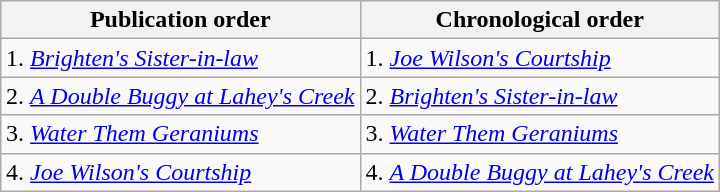<table class="wikitable" style="margin:auto;">
<tr>
<th>Publication order</th>
<th>Chronological order</th>
</tr>
<tr>
<td>1. <em><a href='#'>Brighten's Sister-in-law</a></em>   </td>
<td>1. <em><a href='#'>Joe Wilson's Courtship</a></em></td>
</tr>
<tr>
<td>2. <em><a href='#'>A Double Buggy at Lahey's Creek</a></em></td>
<td>2. <em><a href='#'>Brighten's Sister-in-law</a></em>   </td>
</tr>
<tr>
<td>3. <em><a href='#'>Water Them Geraniums</a></em>   </td>
<td>3. <em><a href='#'>Water Them Geraniums</a></em></td>
</tr>
<tr>
<td>4. <em><a href='#'>Joe Wilson's Courtship</a></em></td>
<td>4. <em><a href='#'>A Double Buggy at Lahey's Creek</a></em></td>
</tr>
</table>
